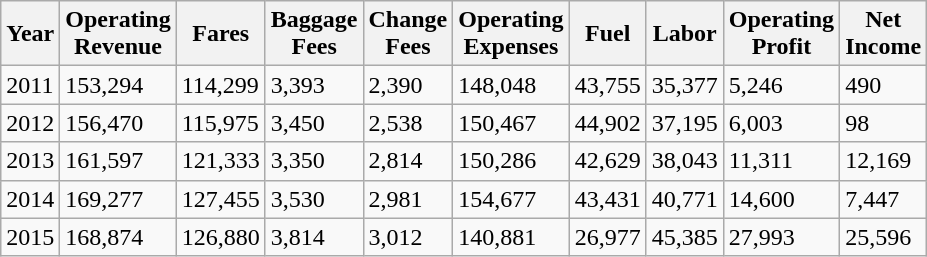<table class="wikitable sortable">
<tr>
<th>Year</th>
<th>Operating<br>Revenue</th>
<th>Fares</th>
<th>Baggage<br>Fees</th>
<th>Change<br>Fees</th>
<th>Operating<br>Expenses</th>
<th>Fuel</th>
<th>Labor</th>
<th>Operating<br>Profit</th>
<th>Net<br>Income</th>
</tr>
<tr>
<td>2011</td>
<td>153,294</td>
<td>114,299</td>
<td>3,393</td>
<td>2,390</td>
<td>148,048</td>
<td>43,755</td>
<td>35,377</td>
<td>5,246</td>
<td>490</td>
</tr>
<tr>
<td>2012</td>
<td>156,470</td>
<td>115,975</td>
<td>3,450</td>
<td>2,538</td>
<td>150,467</td>
<td>44,902</td>
<td>37,195</td>
<td>6,003</td>
<td>98</td>
</tr>
<tr>
<td>2013</td>
<td>161,597</td>
<td>121,333</td>
<td>3,350</td>
<td>2,814</td>
<td>150,286</td>
<td>42,629</td>
<td>38,043</td>
<td>11,311</td>
<td>12,169</td>
</tr>
<tr>
<td>2014</td>
<td>169,277</td>
<td>127,455</td>
<td>3,530</td>
<td>2,981</td>
<td>154,677</td>
<td>43,431</td>
<td>40,771</td>
<td>14,600</td>
<td>7,447</td>
</tr>
<tr>
<td>2015</td>
<td>168,874</td>
<td>126,880</td>
<td>3,814</td>
<td>3,012</td>
<td>140,881</td>
<td>26,977</td>
<td>45,385</td>
<td>27,993</td>
<td>25,596</td>
</tr>
</table>
